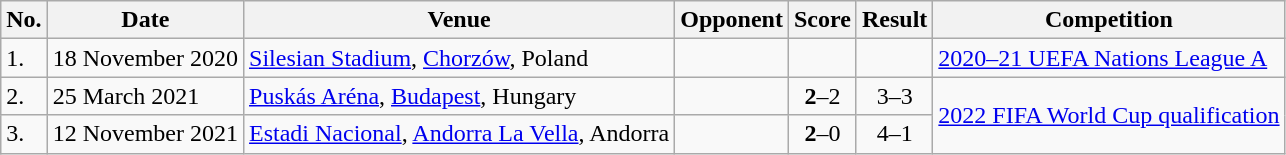<table class="wikitable sortable">
<tr>
<th>No.</th>
<th>Date</th>
<th>Venue</th>
<th>Opponent</th>
<th>Score</th>
<th>Result</th>
<th>Competition</th>
</tr>
<tr>
<td>1.</td>
<td>18 November 2020</td>
<td><a href='#'>Silesian Stadium</a>, <a href='#'>Chorzów</a>, Poland</td>
<td></td>
<td></td>
<td></td>
<td><a href='#'>2020–21 UEFA Nations League A</a></td>
</tr>
<tr>
<td>2.</td>
<td>25 March 2021</td>
<td><a href='#'>Puskás Aréna</a>, <a href='#'>Budapest</a>, Hungary</td>
<td></td>
<td align=center><strong>2</strong>–2</td>
<td align=center>3–3</td>
<td rowspan=2><a href='#'>2022 FIFA World Cup qualification</a></td>
</tr>
<tr>
<td>3.</td>
<td>12 November 2021</td>
<td><a href='#'>Estadi Nacional</a>, <a href='#'>Andorra La Vella</a>, Andorra</td>
<td></td>
<td align=center><strong>2</strong>–0</td>
<td align=center>4–1</td>
</tr>
</table>
